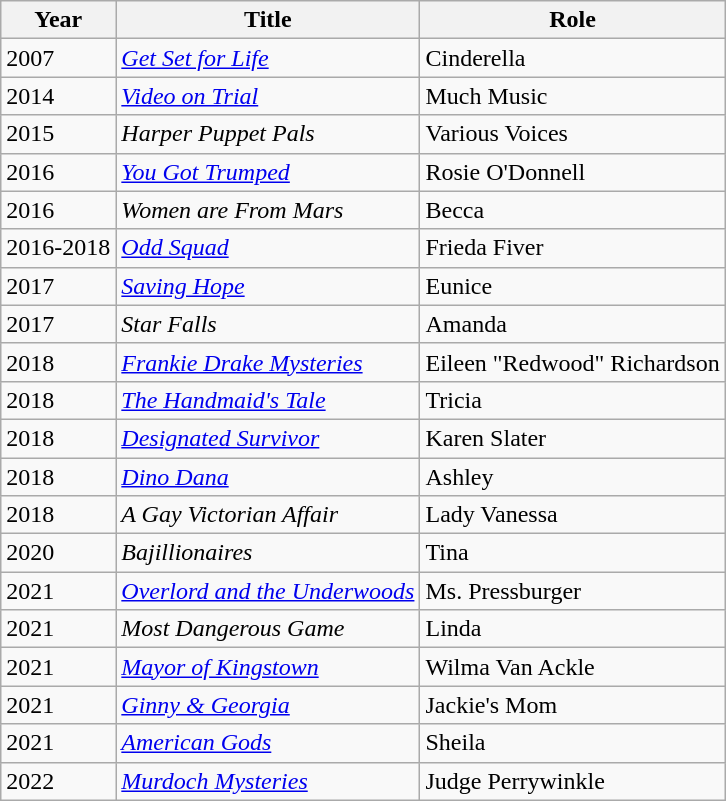<table class="wikitable sortable">
<tr>
<th>Year</th>
<th>Title</th>
<th>Role</th>
</tr>
<tr>
<td>2007</td>
<td><em><a href='#'>Get Set for Life</a></em></td>
<td>Cinderella</td>
</tr>
<tr>
<td>2014</td>
<td><em><a href='#'>Video on Trial</a></em></td>
<td>Much Music</td>
</tr>
<tr>
<td>2015</td>
<td><em>Harper Puppet Pals</em></td>
<td>Various Voices</td>
</tr>
<tr>
<td>2016</td>
<td><em><a href='#'>You Got Trumped</a></em></td>
<td>Rosie O'Donnell</td>
</tr>
<tr>
<td>2016</td>
<td><em>Women are From Mars</em></td>
<td>Becca</td>
</tr>
<tr>
<td>2016-2018</td>
<td><em><a href='#'>Odd Squad</a></em></td>
<td>Frieda Fiver</td>
</tr>
<tr>
<td>2017</td>
<td><em><a href='#'>Saving Hope</a></em></td>
<td>Eunice</td>
</tr>
<tr>
<td>2017</td>
<td><em>Star Falls</em></td>
<td>Amanda</td>
</tr>
<tr>
<td>2018</td>
<td><em><a href='#'>Frankie Drake Mysteries</a></em></td>
<td>Eileen "Redwood" Richardson</td>
</tr>
<tr>
<td>2018</td>
<td data-sort-value="Handmaid's Tale, The"><em><a href='#'>The Handmaid's Tale</a></em></td>
<td>Tricia</td>
</tr>
<tr>
<td>2018</td>
<td><em><a href='#'>Designated Survivor</a></em></td>
<td>Karen Slater</td>
</tr>
<tr>
<td>2018</td>
<td><em><a href='#'>Dino Dana</a></em></td>
<td>Ashley</td>
</tr>
<tr>
<td>2018</td>
<td data-sort-value="Gay Victorian Affair, A"><em>A Gay Victorian Affair</em></td>
<td>Lady Vanessa</td>
</tr>
<tr>
<td>2020</td>
<td><em>Bajillionaires</em></td>
<td>Tina</td>
</tr>
<tr>
<td>2021</td>
<td><em><a href='#'>Overlord and the Underwoods</a></em></td>
<td>Ms. Pressburger</td>
</tr>
<tr>
<td>2021</td>
<td><em>Most Dangerous Game</em></td>
<td>Linda</td>
</tr>
<tr>
<td>2021</td>
<td><em><a href='#'>Mayor of Kingstown</a></em></td>
<td>Wilma Van Ackle</td>
</tr>
<tr>
<td>2021</td>
<td><em><a href='#'>Ginny & Georgia</a></em></td>
<td>Jackie's Mom</td>
</tr>
<tr>
<td>2021</td>
<td><em><a href='#'>American Gods</a></em></td>
<td>Sheila</td>
</tr>
<tr>
<td>2022</td>
<td><em><a href='#'>Murdoch Mysteries</a></em></td>
<td>Judge Perrywinkle</td>
</tr>
</table>
